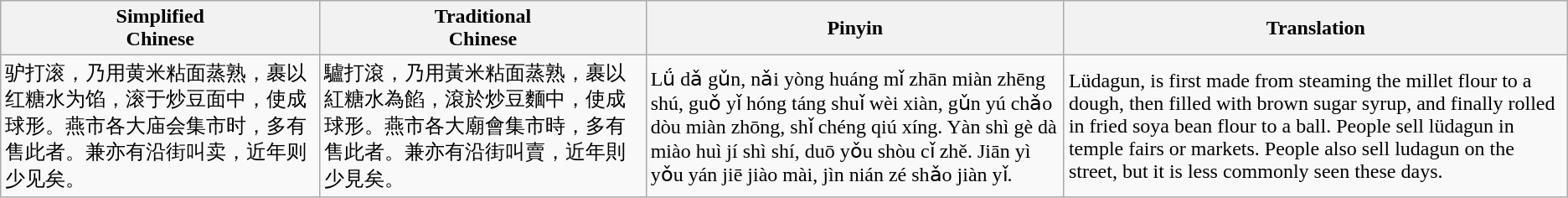<table class="wikitable">
<tr>
<th>Simplified<br>Chinese</th>
<th>Traditional<br>Chinese</th>
<th>Pinyin</th>
<th>Translation</th>
</tr>
<tr>
<td>驴打滚，乃用黄米粘面蒸熟，裹以红糖水为馅，滚于炒豆面中，使成球形。燕市各大庙会集市时，多有售此者。兼亦有沿街叫卖，近年则少见矣。</td>
<td>驢打滾，乃用黃米粘面蒸熟，裹以紅糖水為餡，滾於炒豆麵中，使成球形。燕市各大廟會集市時，多有售此者。兼亦有沿街叫賣，近年則少見矣。</td>
<td>Lǘ dǎ gǔn, nǎi yòng huáng mǐ zhān miàn zhēng shú, guǒ yǐ hóng táng shuǐ wèi xiàn, gǔn yú chǎo dòu miàn zhōng, shǐ chéng qiú xíng. Yàn shì gè dà miào huì jí shì shí, duō yǒu shòu cǐ zhě. Jiān yì yǒu yán jiē jiào mài, jìn nián zé shǎo jiàn yǐ.</td>
<td>Lüdagun, is first made from steaming the millet flour to a dough, then filled with brown sugar syrup, and finally rolled in fried soya bean flour to a ball. People sell lüdagun in temple fairs or markets. People also sell ludagun on the street, but it is less commonly seen these days.</td>
</tr>
</table>
